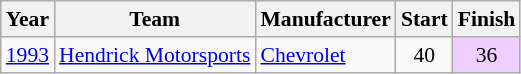<table class="wikitable" style="font-size: 90%;">
<tr>
<th>Year</th>
<th>Team</th>
<th>Manufacturer</th>
<th>Start</th>
<th>Finish</th>
</tr>
<tr>
<td><a href='#'>1993</a></td>
<td><a href='#'>Hendrick Motorsports</a></td>
<td><a href='#'>Chevrolet</a></td>
<td align=center>40</td>
<td align=center style="background:#EFCFFF;">36</td>
</tr>
</table>
